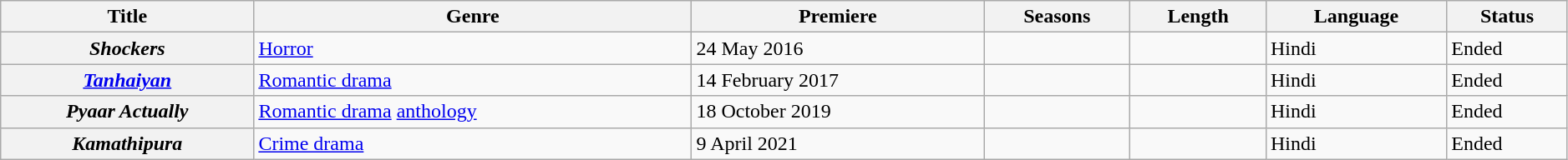<table class="wikitable plainrowheaders sortable" style="width:99%;">
<tr>
<th>Title</th>
<th>Genre</th>
<th>Premiere</th>
<th>Seasons</th>
<th>Length</th>
<th>Language</th>
<th>Status</th>
</tr>
<tr>
<th scope="row"><em>Shockers</em></th>
<td><a href='#'>Horror</a></td>
<td>24 May 2016</td>
<td></td>
<td></td>
<td>Hindi</td>
<td>Ended</td>
</tr>
<tr>
<th scope="row"><em><a href='#'>Tanhaiyan</a></em></th>
<td><a href='#'>Romantic drama</a></td>
<td>14 February 2017</td>
<td></td>
<td></td>
<td>Hindi</td>
<td>Ended</td>
</tr>
<tr>
<th scope="row"><em>Pyaar Actually</em></th>
<td><a href='#'>Romantic drama</a> <a href='#'>anthology</a></td>
<td>18 October 2019</td>
<td></td>
<td></td>
<td>Hindi</td>
<td>Ended</td>
</tr>
<tr>
<th scope="row"><em>Kamathipura</em></th>
<td><a href='#'>Crime drama</a></td>
<td>9 April 2021</td>
<td></td>
<td></td>
<td>Hindi</td>
<td>Ended</td>
</tr>
</table>
